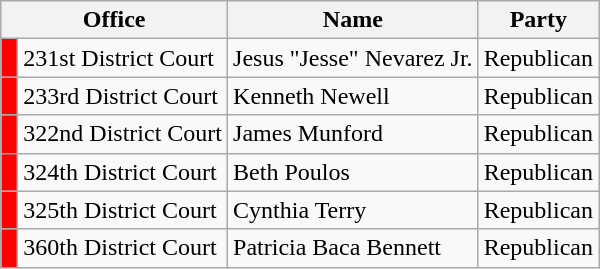<table class="wikitable">
<tr>
<th colspan="2">Office</th>
<th>Name</th>
<th>Party</th>
</tr>
<tr>
<td style="background:red"> </td>
<td>231st District Court</td>
<td>Jesus "Jesse" Nevarez Jr.</td>
<td>Republican</td>
</tr>
<tr>
<td style="background:red"> </td>
<td>233rd District Court</td>
<td>Kenneth Newell</td>
<td>Republican</td>
</tr>
<tr>
<td style="background:red"> </td>
<td>322nd District Court</td>
<td>James Munford</td>
<td>Republican</td>
</tr>
<tr>
<td style="background:red"> </td>
<td>324th District Court</td>
<td>Beth Poulos</td>
<td>Republican</td>
</tr>
<tr>
<td style="background:red"> </td>
<td>325th District Court</td>
<td>Cynthia Terry</td>
<td>Republican</td>
</tr>
<tr>
<td style="background:red"> </td>
<td>360th District Court</td>
<td>Patricia Baca Bennett</td>
<td>Republican</td>
</tr>
</table>
